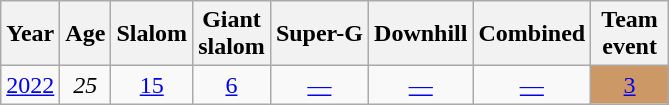<table class=wikitable style="text-align:center">
<tr>
<th>Year</th>
<th>Age</th>
<th>Slalom</th>
<th>Giant<br>slalom</th>
<th>Super-G</th>
<th>Downhill</th>
<th>Combined</th>
<th>Team<br> event </th>
</tr>
<tr>
<td><a href='#'>2022</a></td>
<td><em>25</em></td>
<td><a href='#'>15</a></td>
<td><a href='#'>6</a></td>
<td><a href='#'>—</a></td>
<td><a href='#'>—</a></td>
<td><a href='#'>—</a></td>
<td bgcolor=cc9966><a href='#'>3</a></td>
</tr>
</table>
